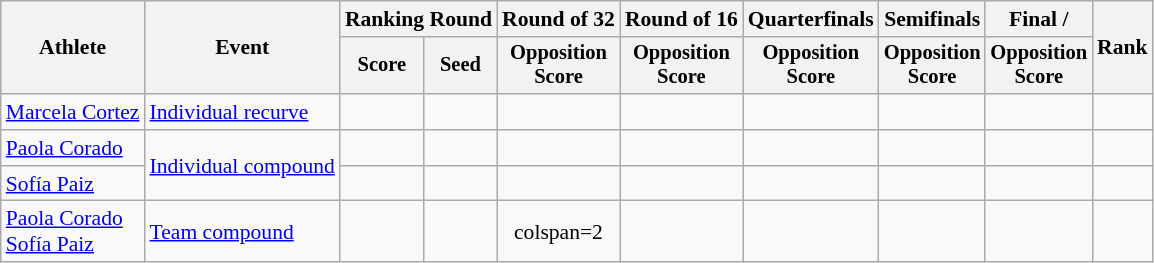<table class="wikitable" style="font-size:90%">
<tr>
<th rowspan="2">Athlete</th>
<th rowspan="2">Event</th>
<th colspan="2">Ranking Round</th>
<th>Round of 32</th>
<th>Round of 16</th>
<th>Quarterfinals</th>
<th>Semifinals</th>
<th>Final / </th>
<th rowspan="2">Rank</th>
</tr>
<tr style="font-size:95%">
<th>Score</th>
<th>Seed</th>
<th>Opposition<br>Score</th>
<th>Opposition<br>Score</th>
<th>Opposition<br>Score</th>
<th>Opposition<br>Score</th>
<th>Opposition<br>Score</th>
</tr>
<tr align=center>
<td align=left><a href='#'>Marcela Cortez</a></td>
<td align=left><a href='#'>Individual recurve</a></td>
<td></td>
<td></td>
<td></td>
<td></td>
<td></td>
<td></td>
<td></td>
<td></td>
</tr>
<tr align=center>
<td align=left><a href='#'>Paola Corado</a></td>
<td align=left rowspan=2><a href='#'>Individual compound</a></td>
<td></td>
<td></td>
<td></td>
<td></td>
<td></td>
<td></td>
<td></td>
<td></td>
</tr>
<tr align=center>
<td align=left><a href='#'>Sofía Paiz</a></td>
<td></td>
<td></td>
<td></td>
<td></td>
<td></td>
<td></td>
<td></td>
<td></td>
</tr>
<tr align=center>
<td align=left><a href='#'>Paola Corado</a><br><a href='#'>Sofía Paiz</a></td>
<td align=left><a href='#'>Team compound</a></td>
<td></td>
<td></td>
<td>colspan=2 </td>
<td></td>
<td></td>
<td></td>
<td></td>
</tr>
</table>
